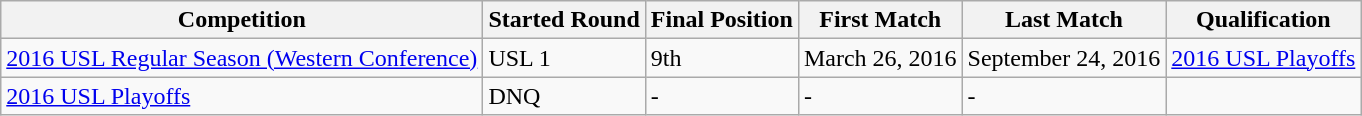<table class="wikitable">
<tr>
<th>Competition</th>
<th>Started Round</th>
<th>Final Position</th>
<th>First Match</th>
<th>Last Match</th>
<th>Qualification</th>
</tr>
<tr>
<td><a href='#'>2016 USL Regular Season (Western Conference)</a></td>
<td>USL 1</td>
<td>9th</td>
<td>March 26, 2016</td>
<td>September 24, 2016</td>
<td><a href='#'>2016 USL Playoffs</a></td>
</tr>
<tr>
<td><a href='#'>2016 USL Playoffs</a></td>
<td>DNQ</td>
<td>-</td>
<td>-</td>
<td>-</td>
<td></td>
</tr>
</table>
